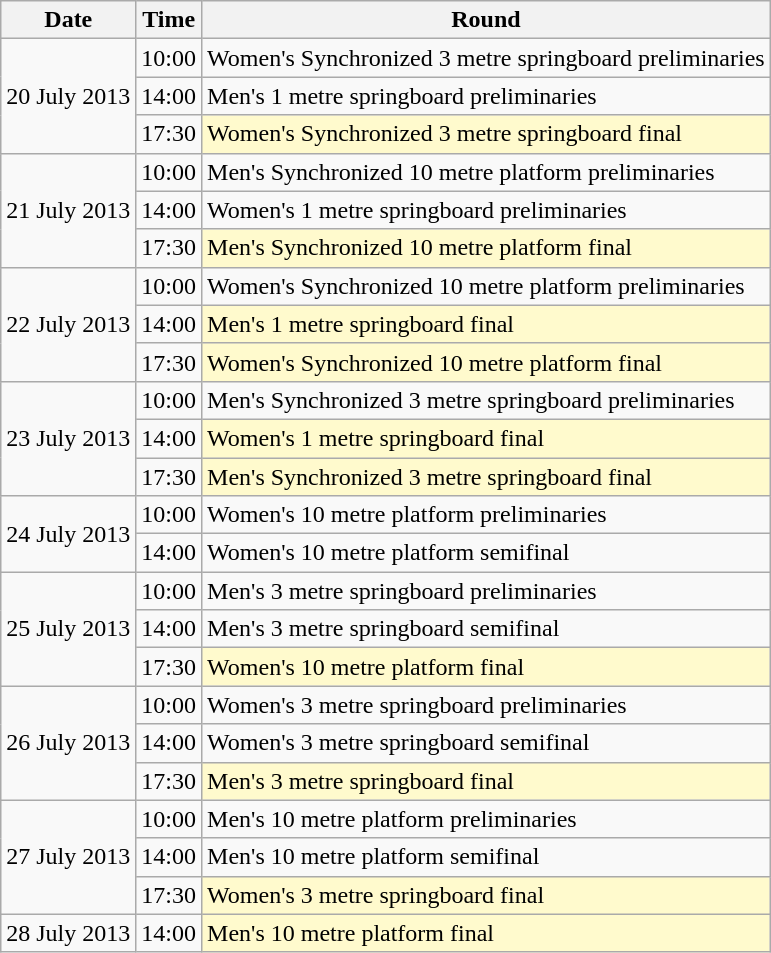<table class="wikitable">
<tr>
<th>Date</th>
<th>Time</th>
<th>Round</th>
</tr>
<tr>
<td rowspan=3>20 July 2013</td>
<td>10:00</td>
<td>Women's Synchronized 3 metre springboard preliminaries</td>
</tr>
<tr>
<td>14:00</td>
<td>Men's 1 metre springboard preliminaries</td>
</tr>
<tr>
<td>17:30</td>
<td style=background:lemonchiffon>Women's Synchronized 3 metre springboard final</td>
</tr>
<tr>
<td rowspan=3>21 July 2013</td>
<td>10:00</td>
<td>Men's Synchronized 10 metre platform preliminaries</td>
</tr>
<tr>
<td>14:00</td>
<td>Women's 1 metre springboard preliminaries</td>
</tr>
<tr>
<td>17:30</td>
<td style=background:lemonchiffon>Men's Synchronized 10 metre platform final</td>
</tr>
<tr>
<td rowspan=3>22 July 2013</td>
<td>10:00</td>
<td>Women's Synchronized 10 metre platform preliminaries</td>
</tr>
<tr>
<td>14:00</td>
<td style=background:lemonchiffon>Men's 1 metre springboard final</td>
</tr>
<tr>
<td>17:30</td>
<td style=background:lemonchiffon>Women's Synchronized 10 metre platform final</td>
</tr>
<tr>
<td rowspan=3>23 July 2013</td>
<td>10:00</td>
<td>Men's Synchronized 3 metre springboard preliminaries</td>
</tr>
<tr>
<td>14:00</td>
<td style=background:lemonchiffon>Women's 1 metre springboard final</td>
</tr>
<tr>
<td>17:30</td>
<td style=background:lemonchiffon>Men's Synchronized 3 metre springboard final</td>
</tr>
<tr>
<td rowspan=2>24 July 2013</td>
<td>10:00</td>
<td>Women's 10 metre platform preliminaries</td>
</tr>
<tr>
<td>14:00</td>
<td>Women's 10 metre platform semifinal</td>
</tr>
<tr>
<td rowspan=3>25 July 2013</td>
<td>10:00</td>
<td>Men's 3 metre springboard preliminaries</td>
</tr>
<tr>
<td>14:00</td>
<td>Men's 3 metre springboard semifinal</td>
</tr>
<tr>
<td>17:30</td>
<td style=background:lemonchiffon>Women's 10 metre platform final</td>
</tr>
<tr>
<td rowspan=3>26 July 2013</td>
<td>10:00</td>
<td>Women's 3 metre springboard preliminaries</td>
</tr>
<tr>
<td>14:00</td>
<td>Women's 3 metre springboard semifinal</td>
</tr>
<tr>
<td>17:30</td>
<td style=background:lemonchiffon>Men's 3 metre springboard final</td>
</tr>
<tr>
<td rowspan=3>27 July 2013</td>
<td>10:00</td>
<td>Men's 10 metre platform preliminaries</td>
</tr>
<tr>
<td>14:00</td>
<td>Men's 10 metre platform semifinal</td>
</tr>
<tr>
<td>17:30</td>
<td style=background:lemonchiffon>Women's 3 metre springboard final</td>
</tr>
<tr>
<td>28 July 2013</td>
<td>14:00</td>
<td style=background:lemonchiffon>Men's 10 metre platform final</td>
</tr>
</table>
